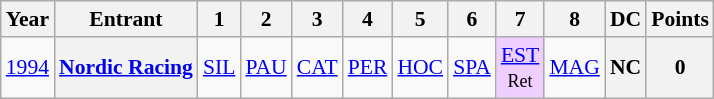<table class="wikitable" style="text-align:center; font-size:90%">
<tr>
<th>Year</th>
<th>Entrant</th>
<th>1</th>
<th>2</th>
<th>3</th>
<th>4</th>
<th>5</th>
<th>6</th>
<th>7</th>
<th>8</th>
<th>DC</th>
<th>Points</th>
</tr>
<tr>
<td><a href='#'>1994</a></td>
<th><a href='#'>Nordic Racing</a></th>
<td><a href='#'>SIL</a></td>
<td><a href='#'>PAU</a></td>
<td><a href='#'>CAT</a></td>
<td><a href='#'>PER</a></td>
<td><a href='#'>HOC</a></td>
<td><a href='#'>SPA</a></td>
<td style="background:#EFCFFF;"><a href='#'>EST</a><br><small>Ret</small></td>
<td><a href='#'>MAG</a></td>
<th>NC</th>
<th>0</th>
</tr>
</table>
